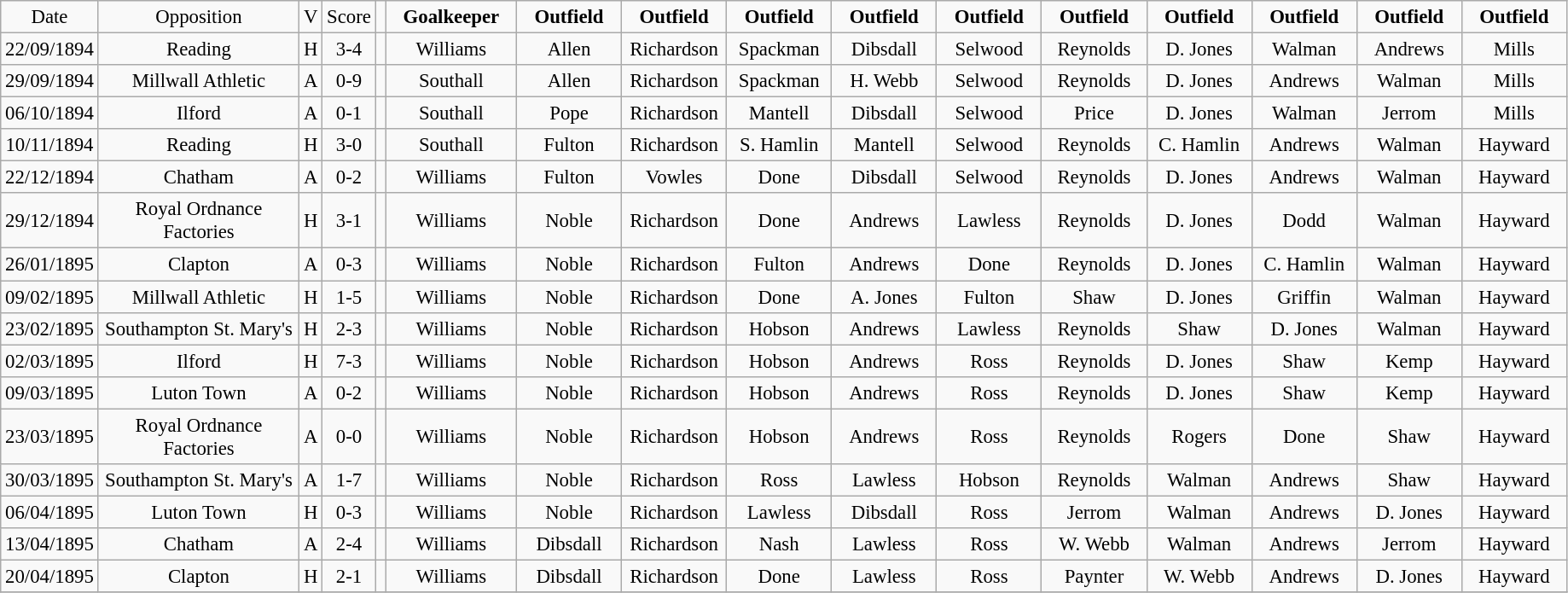<table class="wikitable" style="font-size: 95%; text-align: center;">
<tr style="text-align:center;">
<td style="width:10px;; ">Date</td>
<td style="width:150px; ">Opposition</td>
<td style="width:5px;; ">V</td>
<td style="width:5px;; ">Score</td>
<td style="width:1px;; text-align:center;"></td>
<td style="width:95px; "><strong>Goalkeeper</strong></td>
<td style="width:75px; "><strong>Outfield</strong></td>
<td style="width:75px; "><strong>Outfield</strong></td>
<td style="width:75px; "><strong>Outfield</strong></td>
<td style="width:75px; "><strong>Outfield</strong></td>
<td style="width:75px; "><strong>Outfield</strong></td>
<td style="width:75px; "><strong>Outfield</strong></td>
<td style="width:75px; "><strong>Outfield</strong></td>
<td style="width:75px; "><strong>Outfield</strong></td>
<td style="width:75px; "><strong>Outfield</strong></td>
<td style="width:75px; "><strong>Outfield</strong></td>
</tr>
<tr>
<td>22/09/1894</td>
<td>Reading</td>
<td>H</td>
<td>3-4</td>
<td></td>
<td>Williams</td>
<td>Allen</td>
<td>Richardson</td>
<td>Spackman</td>
<td>Dibsdall</td>
<td>Selwood</td>
<td>Reynolds</td>
<td>D. Jones</td>
<td>Walman</td>
<td>Andrews</td>
<td>Mills</td>
</tr>
<tr>
<td>29/09/1894</td>
<td>Millwall Athletic</td>
<td>A</td>
<td>0-9</td>
<td></td>
<td>Southall</td>
<td>Allen</td>
<td>Richardson</td>
<td>Spackman</td>
<td>H. Webb</td>
<td>Selwood</td>
<td>Reynolds</td>
<td>D. Jones</td>
<td>Andrews</td>
<td>Walman</td>
<td>Mills</td>
</tr>
<tr>
<td>06/10/1894</td>
<td>Ilford</td>
<td>A</td>
<td>0-1</td>
<td></td>
<td>Southall</td>
<td>Pope</td>
<td>Richardson</td>
<td>Mantell</td>
<td>Dibsdall</td>
<td>Selwood</td>
<td>Price</td>
<td>D. Jones</td>
<td>Walman</td>
<td>Jerrom</td>
<td>Mills</td>
</tr>
<tr>
<td>10/11/1894</td>
<td>Reading</td>
<td>H</td>
<td>3-0</td>
<td></td>
<td>Southall</td>
<td>Fulton</td>
<td>Richardson</td>
<td>S. Hamlin</td>
<td>Mantell</td>
<td>Selwood</td>
<td>Reynolds</td>
<td>C. Hamlin</td>
<td>Andrews</td>
<td>Walman</td>
<td>Hayward</td>
</tr>
<tr>
<td>22/12/1894</td>
<td>Chatham</td>
<td>A</td>
<td>0-2</td>
<td></td>
<td>Williams</td>
<td>Fulton</td>
<td>Vowles</td>
<td>Done</td>
<td>Dibsdall</td>
<td>Selwood</td>
<td>Reynolds</td>
<td>D. Jones</td>
<td>Andrews</td>
<td>Walman</td>
<td>Hayward</td>
</tr>
<tr>
<td>29/12/1894</td>
<td>Royal Ordnance Factories</td>
<td>H</td>
<td>3-1</td>
<td></td>
<td>Williams</td>
<td>Noble</td>
<td>Richardson</td>
<td>Done</td>
<td>Andrews</td>
<td>Lawless</td>
<td>Reynolds</td>
<td>D. Jones</td>
<td>Dodd</td>
<td>Walman</td>
<td>Hayward</td>
</tr>
<tr>
<td>26/01/1895</td>
<td>Clapton</td>
<td>A</td>
<td>0-3</td>
<td></td>
<td>Williams</td>
<td>Noble</td>
<td>Richardson</td>
<td>Fulton</td>
<td>Andrews</td>
<td>Done</td>
<td>Reynolds</td>
<td>D. Jones</td>
<td>C. Hamlin</td>
<td>Walman</td>
<td>Hayward</td>
</tr>
<tr>
<td>09/02/1895</td>
<td>Millwall Athletic</td>
<td>H</td>
<td>1-5</td>
<td></td>
<td>Williams</td>
<td>Noble</td>
<td>Richardson</td>
<td>Done</td>
<td>A. Jones</td>
<td>Fulton</td>
<td>Shaw</td>
<td>D. Jones</td>
<td>Griffin</td>
<td>Walman</td>
<td>Hayward</td>
</tr>
<tr>
<td>23/02/1895</td>
<td>Southampton St. Mary's</td>
<td>H</td>
<td>2-3</td>
<td></td>
<td>Williams</td>
<td>Noble</td>
<td>Richardson</td>
<td>Hobson</td>
<td>Andrews</td>
<td>Lawless</td>
<td>Reynolds</td>
<td>Shaw</td>
<td>D. Jones</td>
<td>Walman</td>
<td>Hayward</td>
</tr>
<tr>
<td>02/03/1895</td>
<td>Ilford</td>
<td>H</td>
<td>7-3</td>
<td></td>
<td>Williams</td>
<td>Noble</td>
<td>Richardson</td>
<td>Hobson</td>
<td>Andrews</td>
<td>Ross</td>
<td>Reynolds</td>
<td>D. Jones</td>
<td>Shaw</td>
<td>Kemp</td>
<td>Hayward</td>
</tr>
<tr>
<td>09/03/1895</td>
<td>Luton Town</td>
<td>A</td>
<td>0-2</td>
<td></td>
<td>Williams</td>
<td>Noble</td>
<td>Richardson</td>
<td>Hobson</td>
<td>Andrews</td>
<td>Ross</td>
<td>Reynolds</td>
<td>D. Jones</td>
<td>Shaw</td>
<td>Kemp</td>
<td>Hayward</td>
</tr>
<tr>
<td>23/03/1895</td>
<td>Royal Ordnance Factories</td>
<td>A</td>
<td>0-0</td>
<td></td>
<td>Williams</td>
<td>Noble</td>
<td>Richardson</td>
<td>Hobson</td>
<td>Andrews</td>
<td>Ross</td>
<td>Reynolds</td>
<td>Rogers</td>
<td>Done</td>
<td>Shaw</td>
<td>Hayward</td>
</tr>
<tr>
<td>30/03/1895</td>
<td>Southampton St. Mary's</td>
<td>A</td>
<td>1-7</td>
<td></td>
<td>Williams</td>
<td>Noble</td>
<td>Richardson</td>
<td>Ross</td>
<td>Lawless</td>
<td>Hobson</td>
<td>Reynolds</td>
<td>Walman</td>
<td>Andrews</td>
<td>Shaw</td>
<td>Hayward</td>
</tr>
<tr>
<td>06/04/1895</td>
<td>Luton Town</td>
<td>H</td>
<td>0-3</td>
<td></td>
<td>Williams</td>
<td>Noble</td>
<td>Richardson</td>
<td>Lawless</td>
<td>Dibsdall</td>
<td>Ross</td>
<td>Jerrom</td>
<td>Walman</td>
<td>Andrews</td>
<td>D. Jones</td>
<td>Hayward</td>
</tr>
<tr>
<td>13/04/1895</td>
<td>Chatham</td>
<td>A</td>
<td>2-4</td>
<td></td>
<td>Williams</td>
<td>Dibsdall</td>
<td>Richardson</td>
<td>Nash</td>
<td>Lawless</td>
<td>Ross</td>
<td>W. Webb</td>
<td>Walman</td>
<td>Andrews</td>
<td>Jerrom</td>
<td>Hayward</td>
</tr>
<tr>
<td>20/04/1895</td>
<td>Clapton</td>
<td>H</td>
<td>2-1</td>
<td></td>
<td>Williams</td>
<td>Dibsdall</td>
<td>Richardson</td>
<td>Done</td>
<td>Lawless</td>
<td>Ross</td>
<td>Paynter</td>
<td>W. Webb</td>
<td>Andrews</td>
<td>D. Jones</td>
<td>Hayward</td>
</tr>
<tr>
</tr>
</table>
